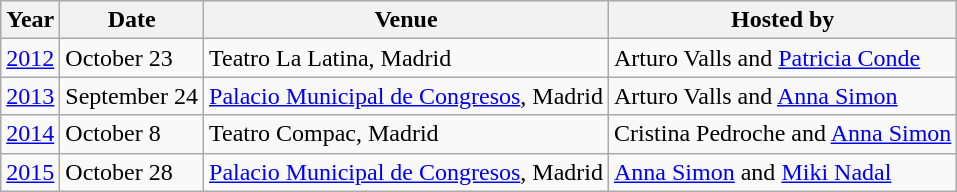<table class=wikitable>
<tr>
<th>Year</th>
<th>Date</th>
<th>Venue</th>
<th>Hosted by</th>
</tr>
<tr>
<td><a href='#'>2012</a></td>
<td>October 23</td>
<td>Teatro La Latina, Madrid</td>
<td>Arturo Valls and <a href='#'>Patricia Conde</a></td>
</tr>
<tr>
<td><a href='#'>2013</a></td>
<td>September 24</td>
<td><a href='#'>Palacio Municipal de Congresos</a>, Madrid</td>
<td>Arturo Valls and <a href='#'>Anna Simon</a></td>
</tr>
<tr>
<td><a href='#'>2014</a></td>
<td>October 8</td>
<td>Teatro Compac, Madrid</td>
<td>Cristina Pedroche and <a href='#'>Anna Simon</a></td>
</tr>
<tr>
<td><a href='#'>2015</a></td>
<td>October 28</td>
<td><a href='#'>Palacio Municipal de Congresos</a>, Madrid</td>
<td><a href='#'>Anna Simon</a> and <a href='#'>Miki Nadal</a></td>
</tr>
</table>
